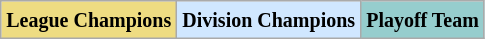<table class="wikitable" border="1">
<tr>
<td bgcolor="#EEDC82"><small><strong>League Champions</strong> </small></td>
<td bgcolor="#D0E7FF"><small><strong>Division Champions</strong> </small></td>
<td bgcolor="#96CDCD"><small><strong>Playoff Team</strong> </small></td>
</tr>
</table>
